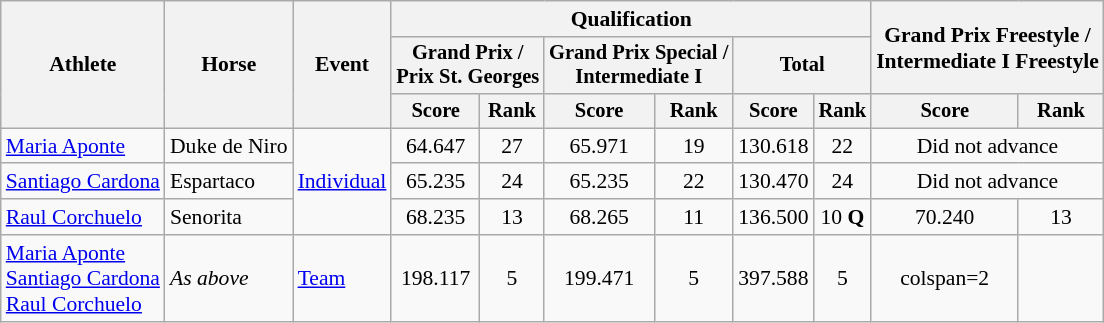<table class=wikitable style=font-size:90%;text-align:center>
<tr>
<th rowspan=3>Athlete</th>
<th rowspan=3>Horse</th>
<th rowspan=3>Event</th>
<th colspan=6>Qualification</th>
<th colspan=2 rowspan=2>Grand Prix Freestyle /<br>Intermediate I Freestyle</th>
</tr>
<tr style=font-size:95%>
<th colspan=2>Grand Prix /<br>Prix St. Georges</th>
<th colspan=2>Grand Prix Special /<br>Intermediate I</th>
<th colspan=2>Total</th>
</tr>
<tr style=font-size:95%>
<th>Score</th>
<th>Rank</th>
<th>Score</th>
<th>Rank</th>
<th>Score</th>
<th>Rank</th>
<th>Score</th>
<th>Rank</th>
</tr>
<tr>
<td align=left><a href='#'>Maria Aponte</a></td>
<td align=left>Duke de Niro</td>
<td align=left rowspan=3><a href='#'>Individual</a></td>
<td>64.647</td>
<td>27</td>
<td>65.971</td>
<td>19</td>
<td>130.618</td>
<td>22</td>
<td colspan=2>Did not advance</td>
</tr>
<tr>
<td align=left><a href='#'>Santiago Cardona</a></td>
<td align=left>Espartaco</td>
<td>65.235</td>
<td>24</td>
<td>65.235</td>
<td>22</td>
<td>130.470</td>
<td>24</td>
<td colspan=2>Did not advance</td>
</tr>
<tr>
<td align=left><a href='#'>Raul Corchuelo</a></td>
<td align=left>Senorita</td>
<td>68.235</td>
<td>13</td>
<td>68.265</td>
<td>11</td>
<td>136.500</td>
<td>10 <strong>Q</strong></td>
<td>70.240</td>
<td>13</td>
</tr>
<tr>
<td align=left><a href='#'>Maria Aponte</a><br><a href='#'>Santiago Cardona</a><br><a href='#'>Raul Corchuelo</a></td>
<td align=left><em>As above</em></td>
<td align=left><a href='#'>Team</a></td>
<td>198.117</td>
<td>5</td>
<td>199.471</td>
<td>5</td>
<td>397.588</td>
<td>5</td>
<td>colspan=2 </td>
</tr>
</table>
